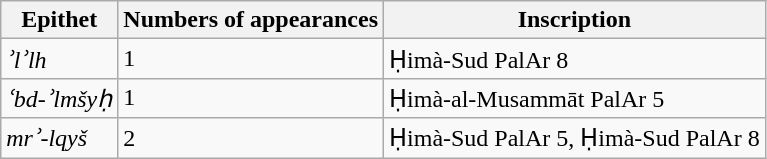<table class="wikitable">
<tr>
<th>Epithet</th>
<th>Numbers of appearances</th>
<th>Inscription</th>
</tr>
<tr>
<td><em>ʾlʾlh</em></td>
<td>1</td>
<td>Ḥimà-Sud PalAr 8</td>
</tr>
<tr>
<td><em>ʿbd-ʾlmšyḥ</em></td>
<td>1</td>
<td>Ḥimà-al-Musammāt PalAr 5</td>
</tr>
<tr>
<td><em>mrʾ-lqyš</em></td>
<td>2</td>
<td>Ḥimà-Sud PalAr 5, Ḥimà-Sud PalAr 8</td>
</tr>
</table>
